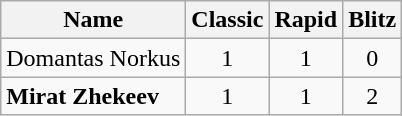<table class="wikitable">
<tr>
<th>Name</th>
<th>Classic</th>
<th>Rapid</th>
<th>Blitz</th>
</tr>
<tr align="center">
<td align="left"> Domantas Norkus</td>
<td>1</td>
<td>1</td>
<td>0</td>
</tr>
<tr align="center">
<td align="left"><strong> Mirat Zhekeev</strong></td>
<td>1</td>
<td>1</td>
<td>2</td>
</tr>
</table>
